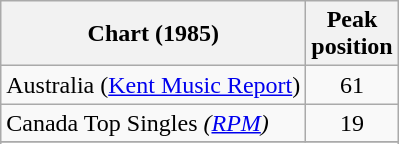<table class="wikitable sortable">
<tr>
<th>Chart (1985)</th>
<th>Peak <br> position</th>
</tr>
<tr>
<td align="left">Australia (<a href='#'>Kent Music Report</a>)</td>
<td style="text-align:center;">61</td>
</tr>
<tr>
<td align="left">Canada Top Singles <em>(<a href='#'>RPM</a>)</em></td>
<td style="text-align:center;">19</td>
</tr>
<tr>
</tr>
<tr>
</tr>
<tr>
</tr>
</table>
